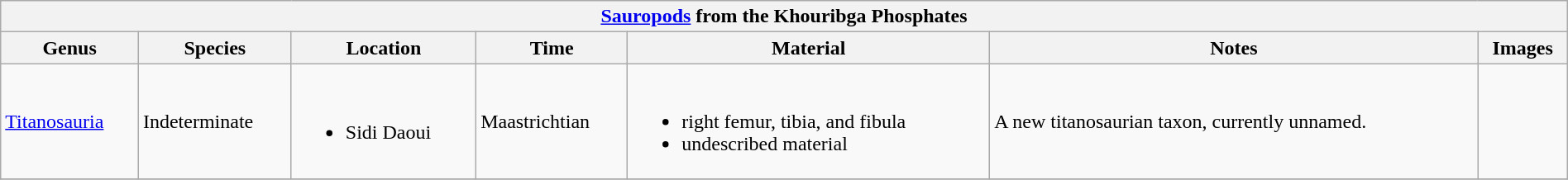<table class="wikitable"  style="margin:auto; width:100%;">
<tr>
<th colspan="7" align="center"><strong><a href='#'>Sauropods</a> from the Khouribga Phosphates</strong></th>
</tr>
<tr>
<th>Genus</th>
<th>Species</th>
<th>Location</th>
<th>Time</th>
<th>Material</th>
<th>Notes</th>
<th>Images</th>
</tr>
<tr>
<td><a href='#'>Titanosauria</a></td>
<td>Indeterminate</td>
<td><br><ul><li>Sidi Daoui</li></ul></td>
<td>Maastrichtian</td>
<td><br><ul><li>right femur, tibia, and fibula</li><li>undescribed material</li></ul></td>
<td>A new titanosaurian taxon, currently unnamed.</td>
<td></td>
</tr>
<tr>
</tr>
</table>
